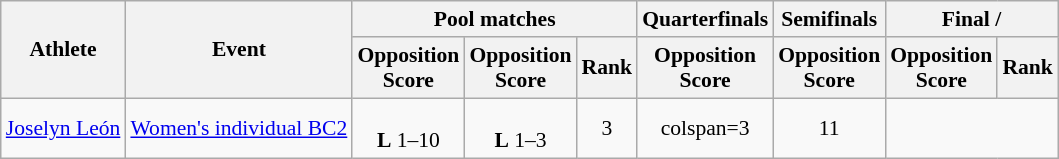<table class=wikitable style=font-size:90%;text-align:center>
<tr>
<th rowspan="2">Athlete</th>
<th rowspan="2">Event</th>
<th colspan="3">Pool matches</th>
<th>Quarterfinals</th>
<th>Semifinals</th>
<th colspan=2>Final / </th>
</tr>
<tr>
<th>Opposition<br>Score</th>
<th>Opposition<br>Score</th>
<th>Rank</th>
<th>Opposition<br>Score</th>
<th>Opposition<br>Score</th>
<th>Opposition<br>Score</th>
<th>Rank</th>
</tr>
<tr>
<td align=left><a href='#'>Joselyn León</a></td>
<td align=left><a href='#'>Women's individual BC2</a></td>
<td><br><strong>L</strong> 1–10</td>
<td><br><strong>L</strong> 1–3</td>
<td>3</td>
<td>colspan=3 </td>
<td>11</td>
</tr>
</table>
